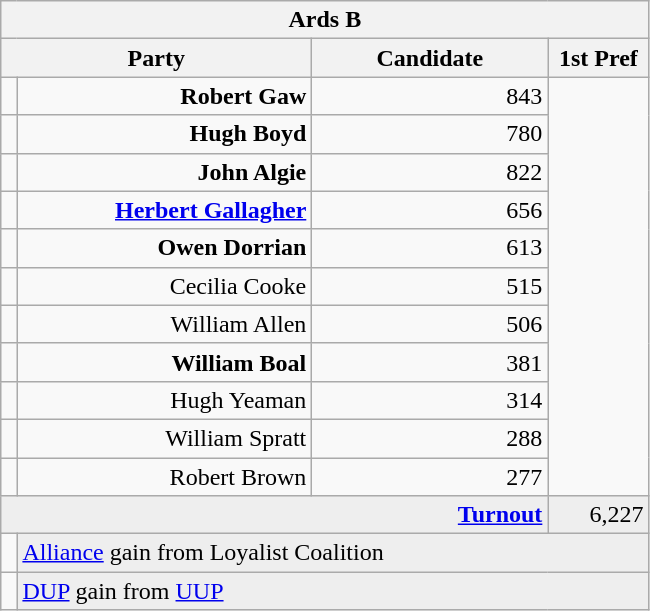<table class="wikitable">
<tr>
<th colspan="4" align="center">Ards B</th>
</tr>
<tr>
<th colspan="2" align="center" width=200>Party</th>
<th width=150>Candidate</th>
<th width=60>1st Pref</th>
</tr>
<tr>
<td></td>
<td align="right"><strong>Robert Gaw</strong></td>
<td align="right">843</td>
</tr>
<tr>
<td></td>
<td align="right"><strong>Hugh Boyd</strong></td>
<td align="right">780</td>
</tr>
<tr>
<td></td>
<td align="right"><strong>John Algie</strong></td>
<td align="right">822</td>
</tr>
<tr>
<td></td>
<td align="right"><strong><a href='#'>Herbert Gallagher</a></strong></td>
<td align="right">656</td>
</tr>
<tr>
<td></td>
<td align="right"><strong>Owen Dorrian</strong></td>
<td align="right">613</td>
</tr>
<tr>
<td></td>
<td align="right">Cecilia Cooke</td>
<td align="right">515</td>
</tr>
<tr>
<td></td>
<td align="right">William Allen</td>
<td align="right">506</td>
</tr>
<tr>
<td></td>
<td align="right"><strong>William Boal</strong></td>
<td align="right">381</td>
</tr>
<tr>
<td></td>
<td align="right">Hugh Yeaman</td>
<td align="right">314</td>
</tr>
<tr>
<td></td>
<td align="right">William Spratt</td>
<td align="right">288</td>
</tr>
<tr>
<td></td>
<td align="right">Robert Brown</td>
<td align="right">277</td>
</tr>
<tr bgcolor="EEEEEE">
<td colspan=3 align="right"><strong><a href='#'>Turnout</a></strong></td>
<td align="right">6,227</td>
</tr>
<tr>
<td bgcolor=></td>
<td colspan=3 bgcolor="EEEEEE"><a href='#'>Alliance</a> gain from Loyalist Coalition</td>
</tr>
<tr>
<td bgcolor=></td>
<td colspan=3 bgcolor="EEEEEE"><a href='#'>DUP</a> gain from <a href='#'>UUP</a></td>
</tr>
</table>
